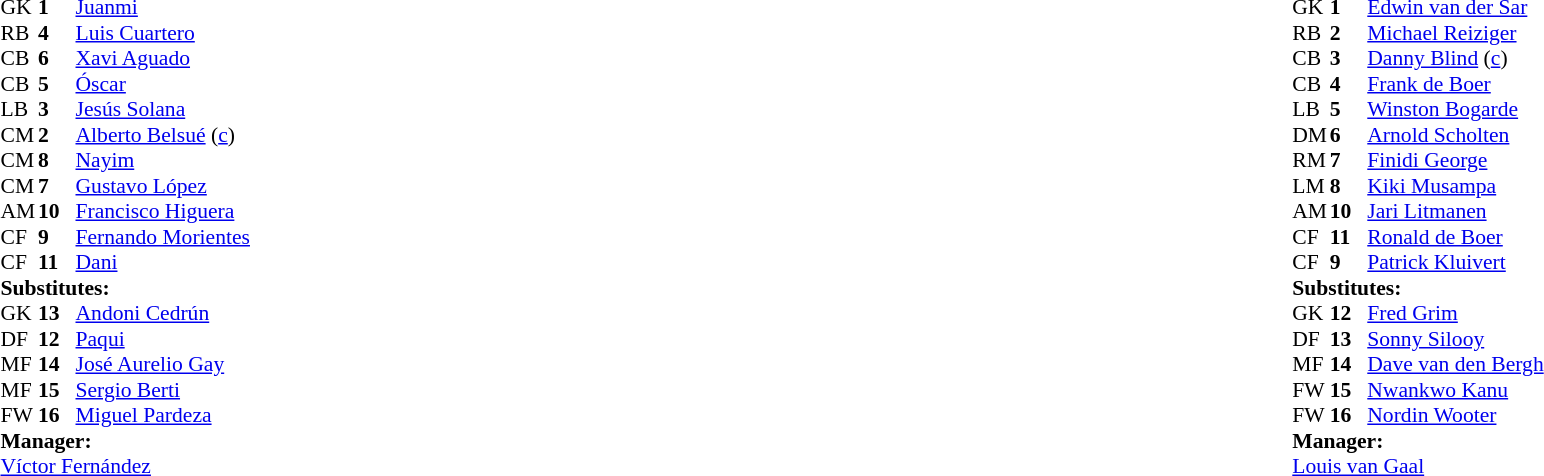<table width="100%">
<tr>
<td valign="top" width="40%"><br><table style="font-size:90%" cellspacing="0" cellpadding="0">
<tr>
<th width=25></th>
<th width=25></th>
</tr>
<tr>
<td>GK</td>
<td><strong>1</strong></td>
<td> <a href='#'>Juanmi</a></td>
</tr>
<tr>
<td>RB</td>
<td><strong>4</strong></td>
<td> <a href='#'>Luis Cuartero</a></td>
</tr>
<tr>
<td>CB</td>
<td><strong>6</strong></td>
<td> <a href='#'>Xavi Aguado</a></td>
</tr>
<tr>
<td>CB</td>
<td><strong>5</strong></td>
<td> <a href='#'>Óscar</a></td>
</tr>
<tr>
<td>LB</td>
<td><strong>3</strong></td>
<td> <a href='#'>Jesús Solana</a></td>
<td></td>
</tr>
<tr>
<td>CM</td>
<td><strong>2</strong></td>
<td> <a href='#'>Alberto Belsué</a> (<a href='#'>c</a>)</td>
</tr>
<tr>
<td>CM</td>
<td><strong>8</strong></td>
<td> <a href='#'>Nayim</a></td>
<td></td>
</tr>
<tr>
<td>CM</td>
<td><strong>7</strong></td>
<td> <a href='#'>Gustavo López</a></td>
<td></td>
<td></td>
</tr>
<tr>
<td>AM</td>
<td><strong>10</strong></td>
<td> <a href='#'>Francisco Higuera</a></td>
</tr>
<tr>
<td>CF</td>
<td><strong>9</strong></td>
<td> <a href='#'>Fernando Morientes</a></td>
</tr>
<tr>
<td>CF</td>
<td><strong>11</strong></td>
<td> <a href='#'>Dani</a></td>
<td></td>
<td></td>
</tr>
<tr>
<td colspan=3><strong>Substitutes:</strong></td>
</tr>
<tr>
<td>GK</td>
<td><strong>13</strong></td>
<td> <a href='#'>Andoni Cedrún</a></td>
</tr>
<tr>
<td>DF</td>
<td><strong>12</strong></td>
<td> <a href='#'>Paqui</a></td>
</tr>
<tr>
<td>MF</td>
<td><strong>14</strong></td>
<td> <a href='#'>José Aurelio Gay</a></td>
</tr>
<tr>
<td>MF</td>
<td><strong>15</strong></td>
<td> <a href='#'>Sergio Berti</a></td>
<td></td>
<td></td>
</tr>
<tr>
<td>FW</td>
<td><strong>16</strong></td>
<td> <a href='#'>Miguel Pardeza</a></td>
<td></td>
<td></td>
</tr>
<tr>
<td colspan=3><strong>Manager:</strong></td>
</tr>
<tr>
<td colspan=4> <a href='#'>Víctor Fernández</a></td>
</tr>
</table>
</td>
<td valign="top"></td>
<td valign="top" width="50%"><br><table style="font-size: 90%; margin: auto;" cellspacing="0" cellpadding="0">
<tr>
<th width=25></th>
<th width=25></th>
</tr>
<tr>
<td>GK</td>
<td><strong>1</strong></td>
<td> <a href='#'>Edwin van der Sar</a></td>
</tr>
<tr>
<td>RB</td>
<td><strong>2</strong></td>
<td> <a href='#'>Michael Reiziger</a></td>
</tr>
<tr>
<td>CB</td>
<td><strong>3</strong></td>
<td> <a href='#'>Danny Blind</a> (<a href='#'>c</a>)</td>
</tr>
<tr>
<td>CB</td>
<td><strong>4</strong></td>
<td> <a href='#'>Frank de Boer</a></td>
</tr>
<tr>
<td>LB</td>
<td><strong>5</strong></td>
<td> <a href='#'>Winston Bogarde</a></td>
</tr>
<tr>
<td>DM</td>
<td><strong>6</strong></td>
<td> <a href='#'>Arnold Scholten</a></td>
<td></td>
</tr>
<tr>
<td>RM</td>
<td><strong>7</strong></td>
<td> <a href='#'>Finidi George</a></td>
</tr>
<tr>
<td>LM</td>
<td><strong>8</strong></td>
<td> <a href='#'>Kiki Musampa</a></td>
<td></td>
<td></td>
</tr>
<tr>
<td>AM</td>
<td><strong>10</strong></td>
<td> <a href='#'>Jari Litmanen</a></td>
<td></td>
<td></td>
</tr>
<tr>
<td>CF</td>
<td><strong>11</strong></td>
<td> <a href='#'>Ronald de Boer</a></td>
<td></td>
</tr>
<tr>
<td>CF</td>
<td><strong>9</strong></td>
<td> <a href='#'>Patrick Kluivert</a></td>
</tr>
<tr>
<td colspan=3><strong>Substitutes:</strong></td>
</tr>
<tr>
<td>GK</td>
<td><strong>12</strong></td>
<td> <a href='#'>Fred Grim</a></td>
</tr>
<tr>
<td>DF</td>
<td><strong>13</strong></td>
<td> <a href='#'>Sonny Silooy</a></td>
</tr>
<tr>
<td>MF</td>
<td><strong>14</strong></td>
<td> <a href='#'>Dave van den Bergh</a></td>
<td></td>
<td></td>
</tr>
<tr>
<td>FW</td>
<td><strong>15</strong></td>
<td> <a href='#'>Nwankwo Kanu</a></td>
</tr>
<tr>
<td>FW</td>
<td><strong>16</strong></td>
<td> <a href='#'>Nordin Wooter</a></td>
<td></td>
<td></td>
</tr>
<tr>
<td colspan=3><strong>Manager:</strong></td>
</tr>
<tr>
<td colspan=4> <a href='#'>Louis van Gaal</a></td>
</tr>
</table>
</td>
</tr>
</table>
